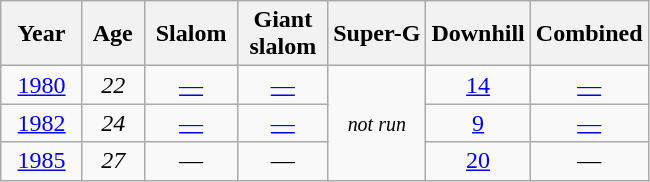<table class=wikitable style="text-align:center">
<tr>
<th>  Year  </th>
<th> Age </th>
<th> Slalom </th>
<th> Giant <br> slalom </th>
<th>Super-G</th>
<th>Downhill</th>
<th>Combined</th>
</tr>
<tr>
<td><a href='#'>1980</a></td>
<td><em>22</em></td>
<td><a href='#'>—</a></td>
<td><a href='#'>—</a></td>
<td rowspan=3><small><em>not run</em></small></td>
<td><a href='#'>14</a></td>
<td><a href='#'>—</a></td>
</tr>
<tr>
<td><a href='#'>1982</a></td>
<td><em>24</em></td>
<td><a href='#'>—</a></td>
<td><a href='#'>—</a></td>
<td><a href='#'>9</a></td>
<td><a href='#'>—</a></td>
</tr>
<tr>
<td><a href='#'>1985</a></td>
<td><em>27</em></td>
<td>—</td>
<td>—</td>
<td><a href='#'>20</a></td>
<td>—</td>
</tr>
</table>
